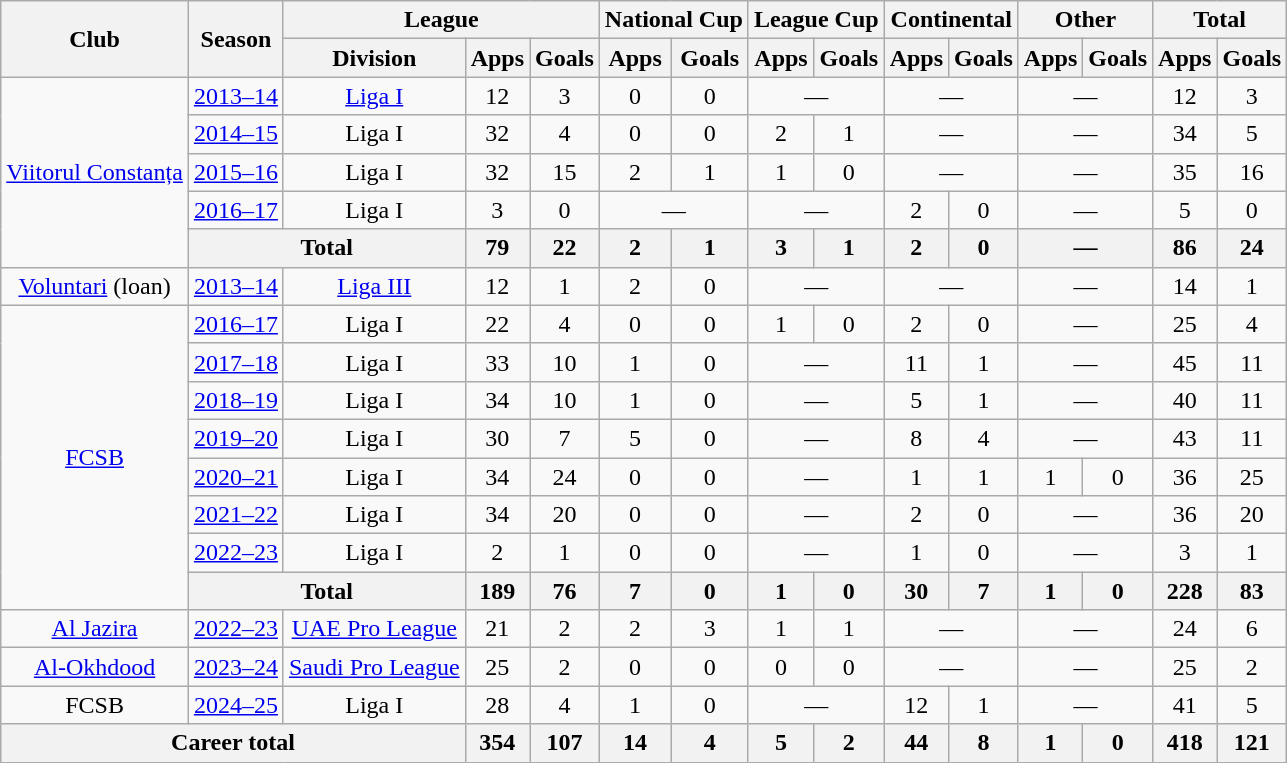<table class="wikitable" style="text-align:center">
<tr>
<th rowspan="2">Club</th>
<th rowspan="2">Season</th>
<th colspan="3">League</th>
<th colspan="2">National Cup</th>
<th colspan="2">League Cup</th>
<th colspan="2">Continental</th>
<th colspan="2">Other</th>
<th colspan="3">Total</th>
</tr>
<tr>
<th>Division</th>
<th>Apps</th>
<th>Goals</th>
<th>Apps</th>
<th>Goals</th>
<th>Apps</th>
<th>Goals</th>
<th>Apps</th>
<th>Goals</th>
<th>Apps</th>
<th>Goals</th>
<th>Apps</th>
<th>Goals</th>
</tr>
<tr>
<td rowspan="5"><a href='#'>Viitorul Constanța</a></td>
<td><a href='#'>2013–14</a></td>
<td><a href='#'>Liga I</a></td>
<td>12</td>
<td>3</td>
<td>0</td>
<td>0</td>
<td colspan="2">—</td>
<td colspan="2">—</td>
<td colspan="2">—</td>
<td>12</td>
<td>3</td>
</tr>
<tr>
<td><a href='#'>2014–15</a></td>
<td>Liga I</td>
<td>32</td>
<td>4</td>
<td>0</td>
<td>0</td>
<td>2</td>
<td>1</td>
<td colspan="2">—</td>
<td colspan="2">—</td>
<td>34</td>
<td>5</td>
</tr>
<tr>
<td><a href='#'>2015–16</a></td>
<td>Liga I</td>
<td>32</td>
<td>15</td>
<td>2</td>
<td>1</td>
<td>1</td>
<td>0</td>
<td colspan="2">—</td>
<td colspan="2">—</td>
<td>35</td>
<td>16</td>
</tr>
<tr>
<td><a href='#'>2016–17</a></td>
<td>Liga I</td>
<td>3</td>
<td>0</td>
<td colspan="2">—</td>
<td colspan="2">—</td>
<td>2</td>
<td>0</td>
<td colspan="2">—</td>
<td>5</td>
<td>0</td>
</tr>
<tr>
<th colspan="2">Total</th>
<th>79</th>
<th>22</th>
<th>2</th>
<th>1</th>
<th>3</th>
<th>1</th>
<th>2</th>
<th>0</th>
<th colspan="2">—</th>
<th>86</th>
<th>24</th>
</tr>
<tr>
<td><a href='#'>Voluntari</a> (loan)</td>
<td><a href='#'>2013–14</a></td>
<td><a href='#'>Liga III</a></td>
<td>12</td>
<td>1</td>
<td>2</td>
<td>0</td>
<td colspan="2">—</td>
<td colspan="2">—</td>
<td colspan="2">—</td>
<td>14</td>
<td>1</td>
</tr>
<tr>
<td rowspan="8"><a href='#'>FCSB</a></td>
<td><a href='#'>2016–17</a></td>
<td>Liga I</td>
<td>22</td>
<td>4</td>
<td>0</td>
<td>0</td>
<td>1</td>
<td>0</td>
<td>2</td>
<td>0</td>
<td colspan="2">—</td>
<td>25</td>
<td>4</td>
</tr>
<tr>
<td><a href='#'>2017–18</a></td>
<td>Liga I</td>
<td>33</td>
<td>10</td>
<td>1</td>
<td>0</td>
<td colspan="2">—</td>
<td>11</td>
<td>1</td>
<td colspan="2">—</td>
<td>45</td>
<td>11</td>
</tr>
<tr>
<td><a href='#'>2018–19</a></td>
<td>Liga I</td>
<td>34</td>
<td>10</td>
<td>1</td>
<td>0</td>
<td colspan="2">—</td>
<td>5</td>
<td>1</td>
<td colspan="2">—</td>
<td>40</td>
<td>11</td>
</tr>
<tr>
<td><a href='#'>2019–20</a></td>
<td>Liga I</td>
<td>30</td>
<td>7</td>
<td>5</td>
<td>0</td>
<td colspan="2">—</td>
<td>8</td>
<td>4</td>
<td colspan="2">—</td>
<td>43</td>
<td>11</td>
</tr>
<tr>
<td><a href='#'>2020–21</a></td>
<td>Liga I</td>
<td>34</td>
<td>24</td>
<td>0</td>
<td>0</td>
<td colspan="2">—</td>
<td>1</td>
<td>1</td>
<td>1</td>
<td>0</td>
<td>36</td>
<td>25</td>
</tr>
<tr>
<td><a href='#'>2021–22</a></td>
<td>Liga I</td>
<td>34</td>
<td>20</td>
<td>0</td>
<td>0</td>
<td colspan="2">—</td>
<td>2</td>
<td>0</td>
<td colspan="2">—</td>
<td>36</td>
<td>20</td>
</tr>
<tr>
<td><a href='#'>2022–23</a></td>
<td>Liga I</td>
<td>2</td>
<td>1</td>
<td>0</td>
<td>0</td>
<td colspan="2">—</td>
<td>1</td>
<td>0</td>
<td colspan="2">—</td>
<td>3</td>
<td>1</td>
</tr>
<tr>
<th colspan="2">Total</th>
<th>189</th>
<th>76</th>
<th>7</th>
<th>0</th>
<th>1</th>
<th>0</th>
<th>30</th>
<th>7</th>
<th>1</th>
<th>0</th>
<th>228</th>
<th>83</th>
</tr>
<tr>
<td><a href='#'>Al Jazira</a></td>
<td><a href='#'>2022–23</a></td>
<td><a href='#'>UAE Pro League</a></td>
<td>21</td>
<td>2</td>
<td>2</td>
<td>3</td>
<td>1</td>
<td>1</td>
<td colspan="2">—</td>
<td colspan="2">—</td>
<td>24</td>
<td>6</td>
</tr>
<tr>
<td><a href='#'>Al-Okhdood</a></td>
<td><a href='#'>2023–24</a></td>
<td><a href='#'>Saudi Pro League</a></td>
<td>25</td>
<td>2</td>
<td>0</td>
<td>0</td>
<td>0</td>
<td>0</td>
<td colspan="2">—</td>
<td colspan="2">—</td>
<td>25</td>
<td>2</td>
</tr>
<tr>
<td rowspan="1">FCSB</td>
<td><a href='#'>2024–25</a></td>
<td>Liga I</td>
<td>28</td>
<td>4</td>
<td>1</td>
<td>0</td>
<td colspan="2">—</td>
<td>12</td>
<td>1</td>
<td colspan="2">—</td>
<td>41</td>
<td>5</td>
</tr>
<tr>
<th colspan="3">Career total</th>
<th>354</th>
<th>107</th>
<th>14</th>
<th>4</th>
<th>5</th>
<th>2</th>
<th>44</th>
<th>8</th>
<th>1</th>
<th>0</th>
<th>418</th>
<th>121</th>
</tr>
</table>
